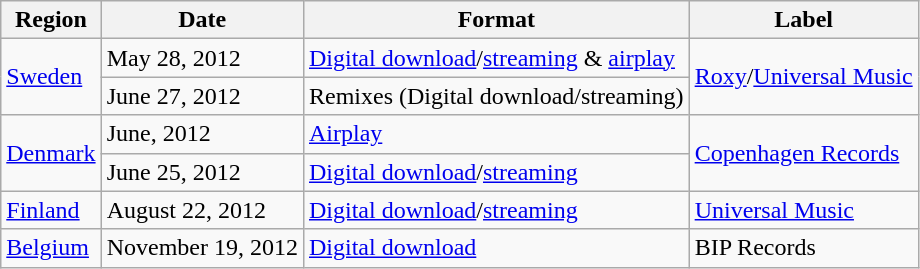<table class="wikitable plainrowheaders">
<tr>
<th scope="col">Region</th>
<th scope="col">Date</th>
<th scope="col">Format</th>
<th scope="col">Label</th>
</tr>
<tr>
<td rowspan="2"><a href='#'>Sweden</a></td>
<td>May 28, 2012</td>
<td><a href='#'>Digital download</a>/<a href='#'>streaming</a> & <a href='#'>airplay</a></td>
<td rowspan="2"><a href='#'>Roxy</a>/<a href='#'>Universal Music</a></td>
</tr>
<tr>
<td>June 27, 2012</td>
<td>Remixes (Digital download/streaming)</td>
</tr>
<tr>
<td rowspan="2"><a href='#'>Denmark</a></td>
<td>June, 2012</td>
<td><a href='#'>Airplay</a></td>
<td rowspan="2"><a href='#'>Copenhagen Records</a></td>
</tr>
<tr>
<td>June 25, 2012</td>
<td><a href='#'>Digital download</a>/<a href='#'>streaming</a></td>
</tr>
<tr>
<td rowspan="1"><a href='#'>Finland</a></td>
<td>August 22, 2012</td>
<td><a href='#'>Digital download</a>/<a href='#'>streaming</a></td>
<td rowspan="1"><a href='#'>Universal Music</a></td>
</tr>
<tr>
<td><a href='#'>Belgium</a></td>
<td>November 19, 2012</td>
<td><a href='#'>Digital download</a></td>
<td>BIP Records</td>
</tr>
</table>
